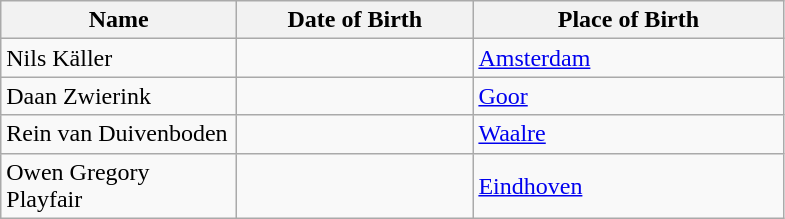<table class="wikitable" style="text-align:left;">
<tr>
<th width="150">Name</th>
<th width="150">Date of Birth</th>
<th width="200">Place of Birth</th>
</tr>
<tr>
<td>Nils Käller</td>
<td></td>
<td><a href='#'>Amsterdam</a></td>
</tr>
<tr>
<td>Daan Zwierink</td>
<td></td>
<td><a href='#'>Goor</a></td>
</tr>
<tr>
<td>Rein van Duivenboden</td>
<td></td>
<td><a href='#'>Waalre</a></td>
</tr>
<tr>
<td>Owen Gregory Playfair</td>
<td></td>
<td><a href='#'>Eindhoven</a></td>
</tr>
</table>
